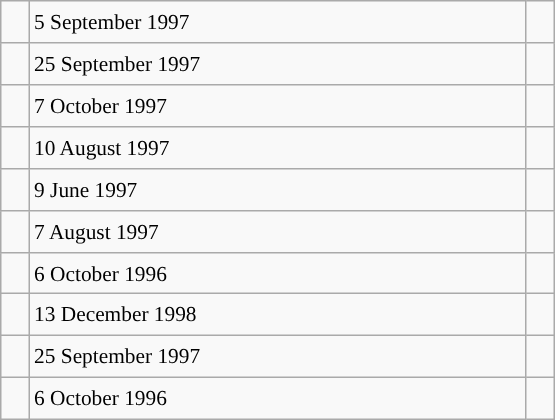<table class="wikitable" style="font-size: 89%; float: left; width: 26em; margin-right: 1em; height: 280px;">
<tr>
<td></td>
<td>5 September 1997</td>
<td></td>
</tr>
<tr>
<td></td>
<td>25 September 1997</td>
<td></td>
</tr>
<tr>
<td></td>
<td>7 October 1997</td>
<td></td>
</tr>
<tr>
<td></td>
<td>10 August 1997</td>
<td></td>
</tr>
<tr>
<td></td>
<td>9 June 1997</td>
<td></td>
</tr>
<tr>
<td></td>
<td>7 August 1997</td>
<td></td>
</tr>
<tr>
<td></td>
<td>6 October 1996</td>
<td></td>
</tr>
<tr>
<td></td>
<td>13 December 1998</td>
<td></td>
</tr>
<tr>
<td></td>
<td>25 September 1997</td>
<td></td>
</tr>
<tr>
<td></td>
<td>6 October 1996</td>
<td></td>
</tr>
</table>
